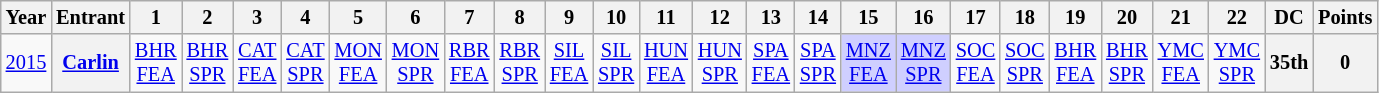<table class="wikitable" style="text-align:center; font-size:85%">
<tr>
<th>Year</th>
<th>Entrant</th>
<th>1</th>
<th>2</th>
<th>3</th>
<th>4</th>
<th>5</th>
<th>6</th>
<th>7</th>
<th>8</th>
<th>9</th>
<th>10</th>
<th>11</th>
<th>12</th>
<th>13</th>
<th>14</th>
<th>15</th>
<th>16</th>
<th>17</th>
<th>18</th>
<th>19</th>
<th>20</th>
<th>21</th>
<th>22</th>
<th>DC</th>
<th>Points</th>
</tr>
<tr>
<td><a href='#'>2015</a></td>
<th><a href='#'>Carlin</a></th>
<td><a href='#'>BHR<br>FEA</a></td>
<td><a href='#'>BHR<br>SPR</a></td>
<td><a href='#'>CAT<br>FEA</a></td>
<td><a href='#'>CAT<br>SPR</a></td>
<td><a href='#'>MON<br>FEA</a></td>
<td><a href='#'>MON<br>SPR</a></td>
<td><a href='#'>RBR<br>FEA</a></td>
<td><a href='#'>RBR<br>SPR</a></td>
<td><a href='#'>SIL<br>FEA</a></td>
<td><a href='#'>SIL<br>SPR</a></td>
<td><a href='#'>HUN<br>FEA</a></td>
<td><a href='#'>HUN<br>SPR</a></td>
<td><a href='#'>SPA<br>FEA</a></td>
<td><a href='#'>SPA<br>SPR</a></td>
<td style="background:#CFCFFF;"><a href='#'>MNZ<br>FEA</a><br></td>
<td style="background:#CFCFFF;"><a href='#'>MNZ<br>SPR</a><br></td>
<td><a href='#'>SOC<br>FEA</a></td>
<td><a href='#'>SOC<br>SPR</a></td>
<td><a href='#'>BHR<br>FEA</a></td>
<td><a href='#'>BHR<br>SPR</a></td>
<td><a href='#'>YMC<br>FEA</a></td>
<td><a href='#'>YMC<br>SPR</a></td>
<th>35th</th>
<th>0</th>
</tr>
</table>
